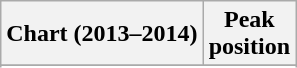<table class="wikitable sortable">
<tr>
<th align="left">Chart (2013–2014)</th>
<th align="center">Peak<br>position</th>
</tr>
<tr>
</tr>
<tr>
</tr>
<tr>
</tr>
<tr>
</tr>
</table>
